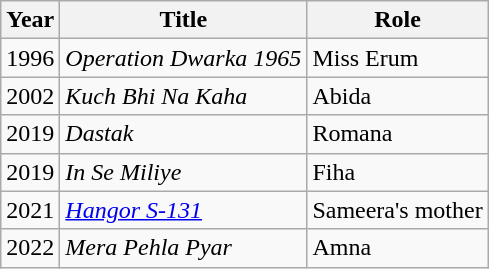<table class="wikitable sortable plainrowheaders">
<tr style="text-align:center;">
<th scope="col">Year</th>
<th scope="col">Title</th>
<th scope="col">Role</th>
</tr>
<tr>
<td>1996</td>
<td><em>Operation Dwarka 1965</em></td>
<td>Miss Erum</td>
</tr>
<tr>
<td>2002</td>
<td><em>Kuch Bhi Na Kaha</em></td>
<td>Abida</td>
</tr>
<tr>
<td>2019</td>
<td><em>Dastak</em></td>
<td>Romana</td>
</tr>
<tr>
<td>2019</td>
<td><em>In Se Miliye</em></td>
<td>Fiha</td>
</tr>
<tr>
<td>2021</td>
<td><em><a href='#'>Hangor S-131</a></em></td>
<td>Sameera's mother</td>
</tr>
<tr>
<td>2022</td>
<td><em>Mera Pehla Pyar</em></td>
<td>Amna</td>
</tr>
</table>
